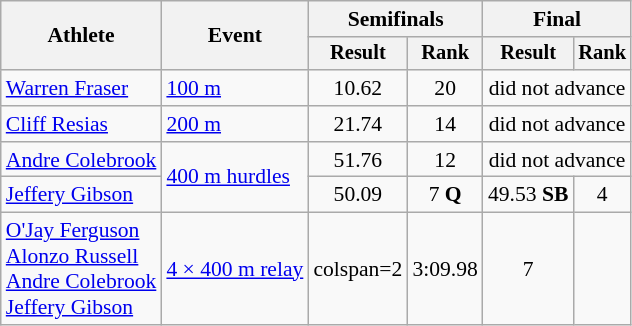<table class=wikitable style="font-size:90%">
<tr>
<th rowspan="2">Athlete</th>
<th rowspan="2">Event</th>
<th colspan="2">Semifinals</th>
<th colspan="2">Final</th>
</tr>
<tr style="font-size:95%">
<th>Result</th>
<th>Rank</th>
<th>Result</th>
<th>Rank</th>
</tr>
<tr align=center>
<td align=left><a href='#'>Warren Fraser</a></td>
<td align=left><a href='#'>100 m</a></td>
<td>10.62</td>
<td>20</td>
<td colspan=2>did not advance</td>
</tr>
<tr align=center>
<td align=left><a href='#'>Cliff Resias</a></td>
<td align=left><a href='#'>200 m</a></td>
<td>21.74</td>
<td>14</td>
<td colspan=2>did not advance</td>
</tr>
<tr align=center>
<td align=left><a href='#'>Andre Colebrook</a></td>
<td align=left rowspan=2><a href='#'>400 m hurdles</a></td>
<td>51.76</td>
<td>12</td>
<td colspan=2>did not advance</td>
</tr>
<tr align=center>
<td align=left><a href='#'>Jeffery Gibson</a></td>
<td>50.09</td>
<td>7 <strong>Q</strong></td>
<td>49.53 <strong>SB</strong></td>
<td>4</td>
</tr>
<tr align=center>
<td align=left><a href='#'>O'Jay Ferguson</a><br><a href='#'>Alonzo Russell</a><br><a href='#'>Andre Colebrook</a><br><a href='#'>Jeffery Gibson</a></td>
<td align=left><a href='#'>4 × 400 m relay</a></td>
<td>colspan=2 </td>
<td>3:09.98</td>
<td>7</td>
</tr>
</table>
